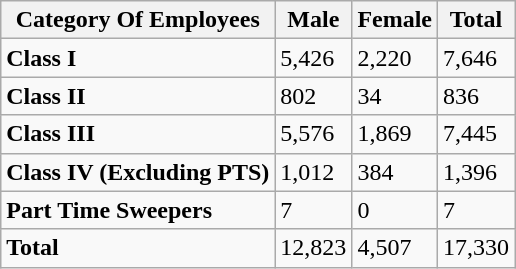<table class="wikitable">
<tr>
<th><strong>Category Of Employees</strong></th>
<th>Male</th>
<th>Female</th>
<th>Total</th>
</tr>
<tr>
<td><strong>Class I</strong></td>
<td>5,426</td>
<td>2,220</td>
<td>7,646</td>
</tr>
<tr>
<td><strong>Class II</strong></td>
<td>802</td>
<td>34</td>
<td>836</td>
</tr>
<tr>
<td><strong>Class III</strong></td>
<td>5,576</td>
<td>1,869</td>
<td>7,445</td>
</tr>
<tr>
<td><strong>Class IV (Excluding PTS)</strong></td>
<td>1,012</td>
<td>384</td>
<td>1,396</td>
</tr>
<tr>
<td><strong>Part Time Sweepers</strong></td>
<td>7</td>
<td>0</td>
<td>7</td>
</tr>
<tr>
<td><strong>Total</strong></td>
<td>12,823</td>
<td>4,507</td>
<td>17,330</td>
</tr>
</table>
